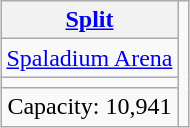<table class="wikitable" style="text-align:center;margin:1em auto;">
<tr>
<th><a href='#'>Split</a></th>
<td rowspan=4></td>
</tr>
<tr>
<td><a href='#'>Spaladium Arena</a></td>
</tr>
<tr>
<td></td>
</tr>
<tr>
<td>Capacity: 10,941</td>
</tr>
</table>
